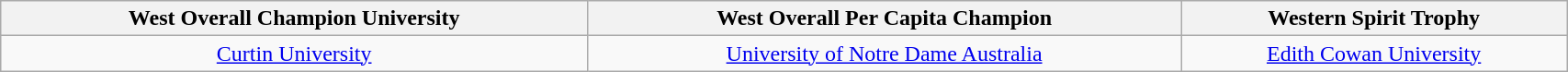<table class="wikitable unsortable" style="width:90%; font-size:100%; text-align:center;">
<tr>
<th><strong>West Overall Champion University</strong></th>
<th><strong>West Overall Per Capita Champion</strong></th>
<th><strong>Western Spirit Trophy</strong></th>
</tr>
<tr>
<td><a href='#'>Curtin University</a></td>
<td><a href='#'>University of Notre Dame Australia</a></td>
<td><a href='#'>Edith Cowan University</a></td>
</tr>
</table>
